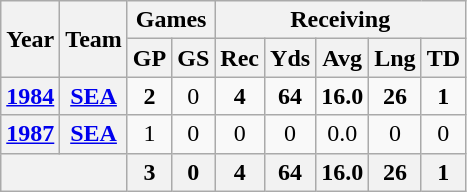<table class="wikitable" style="text-align:center">
<tr>
<th rowspan="2">Year</th>
<th rowspan="2">Team</th>
<th colspan="2">Games</th>
<th colspan="5">Receiving</th>
</tr>
<tr>
<th>GP</th>
<th>GS</th>
<th>Rec</th>
<th>Yds</th>
<th>Avg</th>
<th>Lng</th>
<th>TD</th>
</tr>
<tr>
<th><a href='#'>1984</a></th>
<th><a href='#'>SEA</a></th>
<td><strong>2</strong></td>
<td>0</td>
<td><strong>4</strong></td>
<td><strong>64</strong></td>
<td><strong>16.0</strong></td>
<td><strong>26</strong></td>
<td><strong>1</strong></td>
</tr>
<tr>
<th><a href='#'>1987</a></th>
<th><a href='#'>SEA</a></th>
<td>1</td>
<td>0</td>
<td>0</td>
<td>0</td>
<td>0.0</td>
<td>0</td>
<td>0</td>
</tr>
<tr>
<th colspan="2"></th>
<th>3</th>
<th>0</th>
<th>4</th>
<th>64</th>
<th>16.0</th>
<th>26</th>
<th>1</th>
</tr>
</table>
